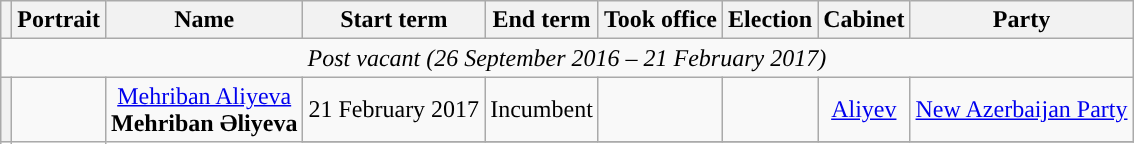<table class="wikitable" style="text-align:center">
<tr>
<th></th>
<th>Portrait</th>
<th>Name <br> </th>
<th>Start term</th>
<th>End term</th>
<th>Took office</th>
<th>Election</th>
<th>Cabinet</th>
<th>Party</th>
</tr>
<tr>
<td colspan="9"=><em>Post vacant (26 September 2016 – 21 February 2017)</em></td>
</tr>
<tr>
<th rowspan="2" style="background:"></th>
<td rowspan="2"></td>
<td rowspan="2"><a href='#'>Mehriban Aliyeva</a> <br> <strong>Mehriban Əliyeva</strong> <br> </td>
<td>21 February 2017</td>
<td>Incumbent<br></td>
<td></td>
<td></td>
<td><a href='#'>Aliyev</a></td>
<td><a href='#'>New Azerbaijan Party</a></td>
</tr>
<tr>
</tr>
</table>
